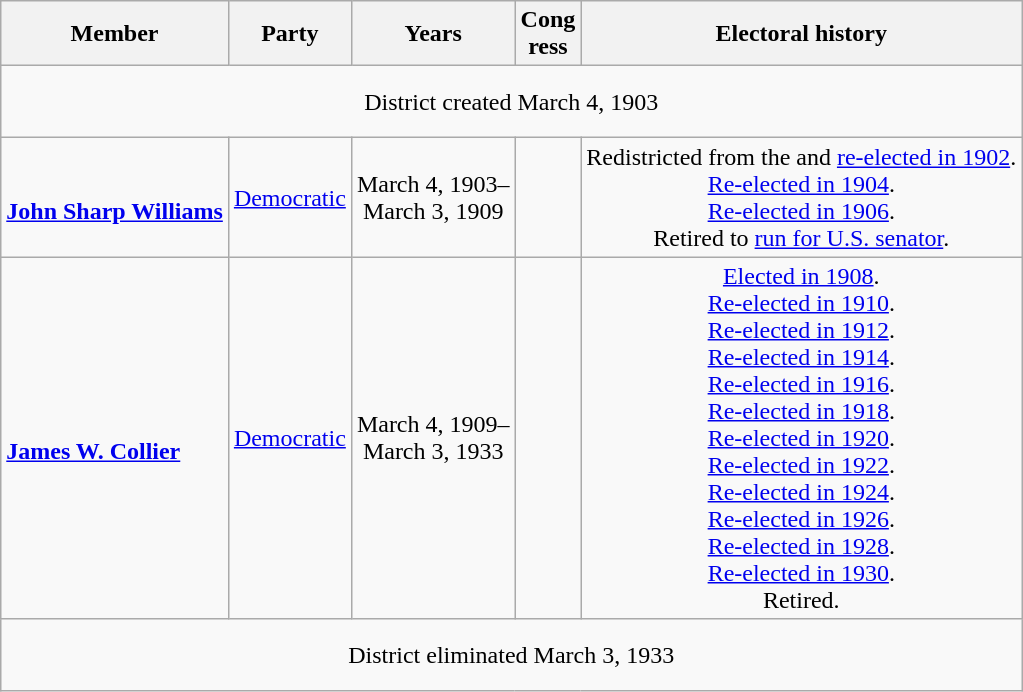<table class=wikitable style="text-align:center">
<tr>
<th>Member</th>
<th>Party</th>
<th>Years</th>
<th>Cong<br>ress</th>
<th>Electoral history</th>
</tr>
<tr style="height:3em">
<td colspan=5>District created March 4, 1903</td>
</tr>
<tr style="height:3em">
<td align=left><br><strong><a href='#'>John Sharp Williams</a></strong><br></td>
<td><a href='#'>Democratic</a></td>
<td nowrap>March 4, 1903–<br>March 3, 1909</td>
<td></td>
<td>Redistricted from the  and <a href='#'>re-elected in 1902</a>.<br><a href='#'>Re-elected in 1904</a>.<br><a href='#'>Re-elected in 1906</a>.<br>Retired to <a href='#'>run for U.S. senator</a>.</td>
</tr>
<tr style="height:3em">
<td align=left><br><strong><a href='#'>James W. Collier</a></strong><br></td>
<td><a href='#'>Democratic</a></td>
<td nowrap>March 4, 1909–<br>March 3, 1933</td>
<td></td>
<td><a href='#'>Elected in 1908</a>.<br><a href='#'>Re-elected in 1910</a>.<br><a href='#'>Re-elected in 1912</a>.<br><a href='#'>Re-elected in 1914</a>.<br><a href='#'>Re-elected in 1916</a>.<br><a href='#'>Re-elected in 1918</a>.<br><a href='#'>Re-elected in 1920</a>.<br><a href='#'>Re-elected in 1922</a>.<br><a href='#'>Re-elected in 1924</a>.<br><a href='#'>Re-elected in 1926</a>.<br><a href='#'>Re-elected in 1928</a>.<br><a href='#'>Re-elected in 1930</a>.<br>Retired.</td>
</tr>
<tr style="height:3em">
<td colspan=5>District eliminated March 3, 1933</td>
</tr>
</table>
